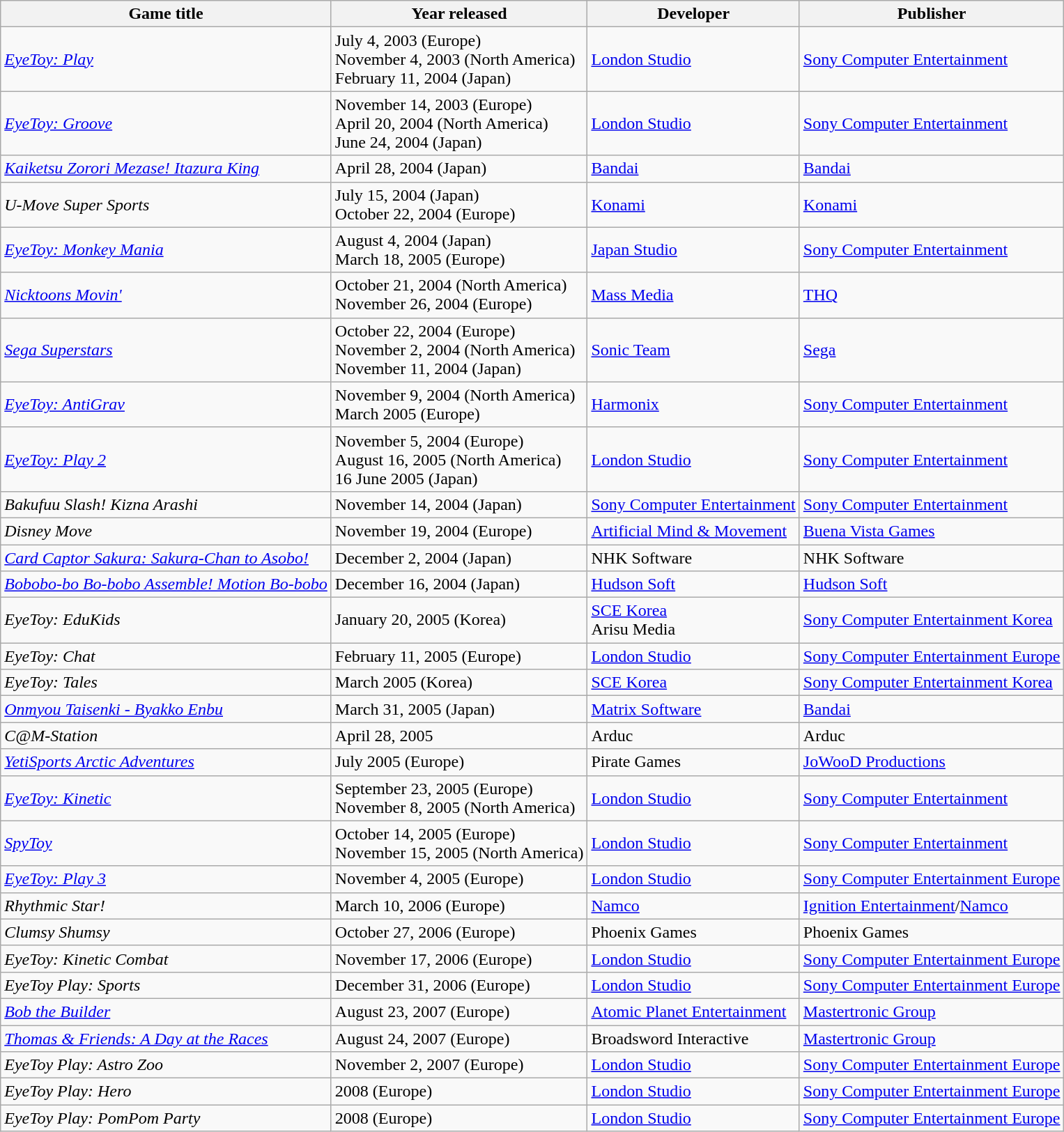<table class="wikitable sortable">
<tr>
<th>Game title</th>
<th>Year released</th>
<th>Developer</th>
<th>Publisher</th>
</tr>
<tr>
<td><em><a href='#'>EyeToy: Play</a></em></td>
<td>July 4, 2003 (Europe)<br>November 4, 2003 (North America)<br>February 11, 2004 (Japan)</td>
<td><a href='#'>London Studio</a></td>
<td><a href='#'>Sony Computer Entertainment</a></td>
</tr>
<tr>
<td><em><a href='#'>EyeToy: Groove</a></em></td>
<td>November 14, 2003 (Europe)<br>April 20, 2004 (North America)<br>June 24, 2004 (Japan)</td>
<td><a href='#'>London Studio</a></td>
<td><a href='#'>Sony Computer Entertainment</a></td>
</tr>
<tr>
<td><em><a href='#'>Kaiketsu Zorori Mezase! Itazura King</a></em></td>
<td>April 28, 2004 (Japan)</td>
<td><a href='#'>Bandai</a></td>
<td><a href='#'>Bandai</a></td>
</tr>
<tr>
<td><em>U-Move Super Sports</em></td>
<td>July 15, 2004 (Japan)<br>October 22, 2004 (Europe)</td>
<td><a href='#'>Konami</a></td>
<td><a href='#'>Konami</a></td>
</tr>
<tr>
<td><em><a href='#'>EyeToy: Monkey Mania</a></em></td>
<td>August 4, 2004 (Japan)<br>March 18, 2005 (Europe)</td>
<td><a href='#'>Japan Studio</a></td>
<td><a href='#'>Sony Computer Entertainment</a></td>
</tr>
<tr>
<td><em><a href='#'>Nicktoons Movin'</a></em></td>
<td>October 21, 2004 (North America)<br>November 26, 2004 (Europe)</td>
<td><a href='#'>Mass Media</a></td>
<td><a href='#'>THQ</a></td>
</tr>
<tr>
<td><em><a href='#'>Sega Superstars</a></em></td>
<td>October 22, 2004 (Europe)<br>November 2, 2004 (North America)<br>November 11, 2004 (Japan)</td>
<td><a href='#'>Sonic Team</a></td>
<td><a href='#'>Sega</a></td>
</tr>
<tr>
<td><em><a href='#'>EyeToy: AntiGrav</a></em></td>
<td>November 9, 2004 (North America)<br>March 2005 (Europe)</td>
<td><a href='#'>Harmonix</a></td>
<td><a href='#'>Sony Computer Entertainment</a></td>
</tr>
<tr>
<td><em><a href='#'>EyeToy: Play 2</a></em></td>
<td>November 5, 2004 (Europe)<br>August 16, 2005 (North America)<br>16 June 2005 (Japan)</td>
<td><a href='#'>London Studio</a></td>
<td><a href='#'>Sony Computer Entertainment</a></td>
</tr>
<tr>
<td><em>Bakufuu Slash! Kizna Arashi</em></td>
<td>November 14, 2004 (Japan)</td>
<td><a href='#'>Sony Computer Entertainment</a></td>
<td><a href='#'>Sony Computer Entertainment</a></td>
</tr>
<tr>
<td><em>Disney Move</em></td>
<td>November 19, 2004 (Europe)</td>
<td><a href='#'>Artificial Mind & Movement</a></td>
<td><a href='#'>Buena Vista Games</a></td>
</tr>
<tr>
<td><em><a href='#'>Card Captor Sakura: Sakura-Chan to Asobo!</a></em></td>
<td>December 2, 2004 (Japan)</td>
<td>NHK Software</td>
<td>NHK Software</td>
</tr>
<tr>
<td><em><a href='#'>Bobobo-bo Bo-bobo Assemble! Motion Bo-bobo</a></em></td>
<td>December 16, 2004 (Japan)</td>
<td><a href='#'>Hudson Soft</a></td>
<td><a href='#'>Hudson Soft</a></td>
</tr>
<tr>
<td><em>EyeToy: EduKids</em></td>
<td>January 20, 2005 (Korea)</td>
<td><a href='#'>SCE Korea</a><br>Arisu Media</td>
<td><a href='#'>Sony Computer Entertainment Korea</a></td>
</tr>
<tr>
<td><em>EyeToy: Chat</em></td>
<td>February 11, 2005 (Europe)</td>
<td><a href='#'>London Studio</a></td>
<td><a href='#'>Sony Computer Entertainment Europe</a></td>
</tr>
<tr>
<td><em>EyeToy: Tales</em></td>
<td>March 2005 (Korea)</td>
<td><a href='#'>SCE Korea</a></td>
<td><a href='#'>Sony Computer Entertainment Korea</a></td>
</tr>
<tr>
<td><em> <a href='#'>Onmyou Taisenki - Byakko Enbu</a></em></td>
<td>March 31, 2005 (Japan)</td>
<td><a href='#'>Matrix Software</a></td>
<td><a href='#'>Bandai</a></td>
</tr>
<tr>
<td><em>C@M-Station</em></td>
<td>April 28, 2005</td>
<td>Arduc</td>
<td>Arduc</td>
</tr>
<tr>
<td><em><a href='#'>YetiSports Arctic Adventures</a></em></td>
<td>July 2005 (Europe)</td>
<td>Pirate Games</td>
<td><a href='#'>JoWooD Productions</a></td>
</tr>
<tr>
<td><em><a href='#'>EyeToy: Kinetic</a></em></td>
<td>September 23, 2005 (Europe)<br>November 8, 2005 (North America)</td>
<td><a href='#'>London Studio</a></td>
<td><a href='#'>Sony Computer Entertainment</a></td>
</tr>
<tr>
<td><em><a href='#'>SpyToy</a></em></td>
<td>October 14, 2005 (Europe)<br>November 15, 2005 (North America)</td>
<td><a href='#'>London Studio</a></td>
<td><a href='#'>Sony Computer Entertainment</a></td>
</tr>
<tr>
<td><em><a href='#'>EyeToy: Play 3</a></em></td>
<td>November 4, 2005 (Europe)</td>
<td><a href='#'>London Studio</a></td>
<td><a href='#'>Sony Computer Entertainment Europe</a></td>
</tr>
<tr>
<td><em>Rhythmic Star!</em></td>
<td>March 10, 2006 (Europe)</td>
<td><a href='#'>Namco</a></td>
<td><a href='#'>Ignition Entertainment</a>/<a href='#'>Namco</a></td>
</tr>
<tr>
<td><em>Clumsy Shumsy</em></td>
<td>October 27, 2006 (Europe)</td>
<td>Phoenix Games</td>
<td>Phoenix Games</td>
</tr>
<tr>
<td><em>EyeToy: Kinetic Combat</em></td>
<td>November 17, 2006 (Europe)</td>
<td><a href='#'>London Studio</a></td>
<td><a href='#'>Sony Computer Entertainment Europe</a></td>
</tr>
<tr>
<td><em>EyeToy Play: Sports</em></td>
<td>December 31, 2006 (Europe)</td>
<td><a href='#'>London Studio</a></td>
<td><a href='#'>Sony Computer Entertainment Europe</a></td>
</tr>
<tr>
<td><em><a href='#'>Bob the Builder</a></em></td>
<td>August 23, 2007 (Europe)</td>
<td><a href='#'>Atomic Planet Entertainment</a></td>
<td><a href='#'>Mastertronic Group</a></td>
</tr>
<tr>
<td><em><a href='#'>Thomas & Friends: A Day at the Races</a></em></td>
<td>August 24, 2007 (Europe)</td>
<td>Broadsword Interactive</td>
<td><a href='#'>Mastertronic Group</a></td>
</tr>
<tr>
<td><em>EyeToy Play: Astro Zoo</em></td>
<td>November 2, 2007 (Europe)</td>
<td><a href='#'>London Studio</a></td>
<td><a href='#'>Sony Computer Entertainment Europe</a></td>
</tr>
<tr>
<td><em>EyeToy Play: Hero</em></td>
<td>2008 (Europe)</td>
<td><a href='#'>London Studio</a></td>
<td><a href='#'>Sony Computer Entertainment Europe</a></td>
</tr>
<tr>
<td><em>EyeToy Play: PomPom Party</em></td>
<td>2008 (Europe)</td>
<td><a href='#'>London Studio</a></td>
<td><a href='#'>Sony Computer Entertainment Europe</a></td>
</tr>
</table>
